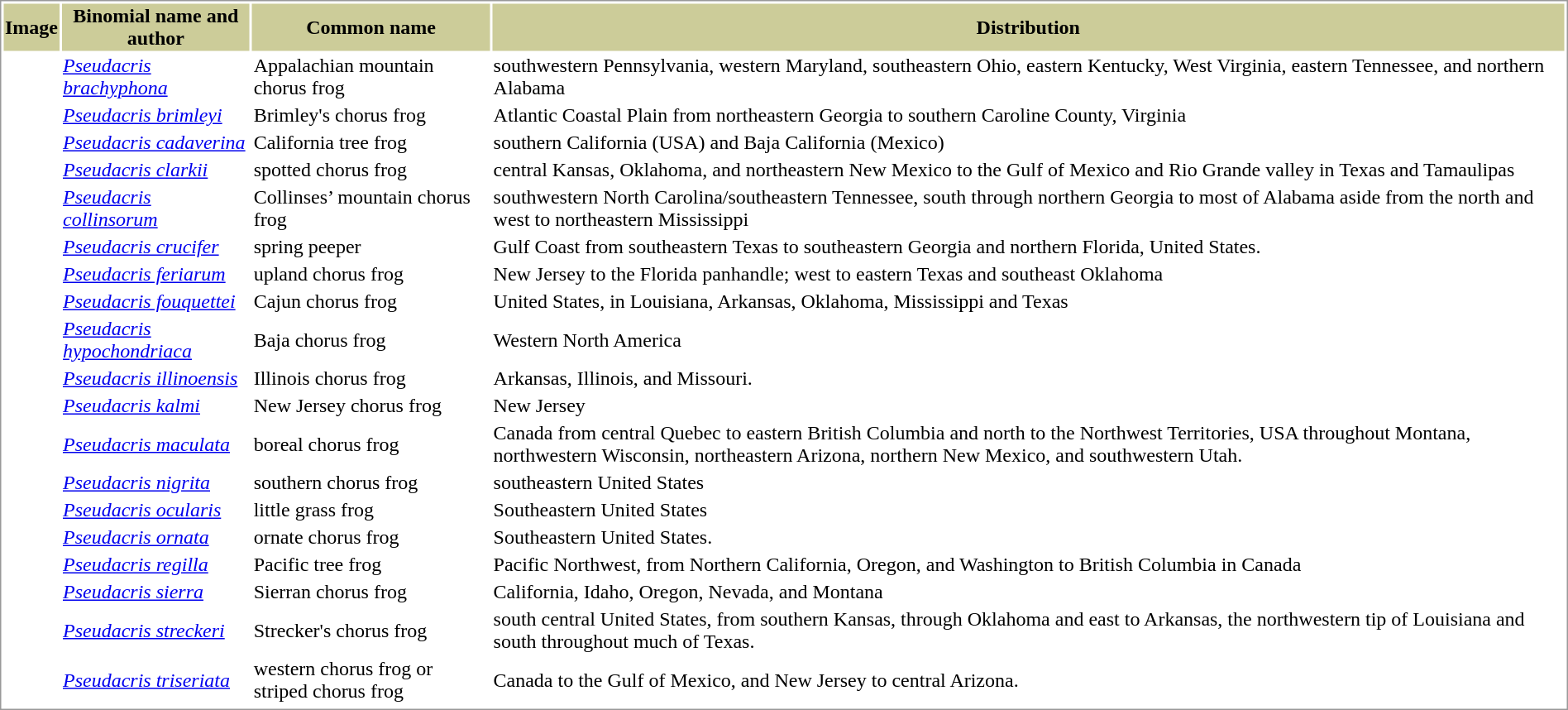<table style="text-align:left; border:1px solid #999999; ">
<tr style="background:#CCCC99; text-align: center; ">
<th>Image</th>
<th>Binomial name and author</th>
<th>Common name</th>
<th>Distribution</th>
</tr>
<tr>
<td></td>
<td><em><a href='#'>Pseudacris brachyphona</a></em> </td>
<td>Appalachian mountain chorus frog</td>
<td>southwestern Pennsylvania, western Maryland, southeastern Ohio, eastern Kentucky, West Virginia, eastern Tennessee, and northern Alabama</td>
</tr>
<tr>
<td></td>
<td><em><a href='#'>Pseudacris brimleyi</a></em> </td>
<td>Brimley's chorus frog</td>
<td>Atlantic Coastal Plain from northeastern Georgia to southern Caroline County, Virginia</td>
</tr>
<tr>
<td></td>
<td><em><a href='#'>Pseudacris cadaverina</a></em> </td>
<td>California tree frog</td>
<td>southern California (USA) and Baja California (Mexico)</td>
</tr>
<tr>
<td></td>
<td><em><a href='#'>Pseudacris clarkii</a></em> </td>
<td>spotted chorus frog</td>
<td>central Kansas, Oklahoma, and northeastern New Mexico to the Gulf of Mexico and Rio Grande valley in Texas and Tamaulipas</td>
</tr>
<tr>
<td></td>
<td><em><a href='#'>Pseudacris collinsorum</a></em> </td>
<td>Collinses’ mountain chorus frog</td>
<td>southwestern North Carolina/southeastern Tennessee, south through northern Georgia to most of Alabama aside from the north and west to northeastern Mississippi</td>
</tr>
<tr>
<td></td>
<td><em><a href='#'>Pseudacris crucifer</a></em> </td>
<td>spring peeper</td>
<td>Gulf Coast from southeastern Texas to southeastern Georgia and northern Florida, United States.</td>
</tr>
<tr>
<td></td>
<td><em><a href='#'>Pseudacris feriarum</a></em> </td>
<td>upland chorus frog</td>
<td>New Jersey to the Florida panhandle; west to eastern Texas and southeast Oklahoma</td>
</tr>
<tr>
<td></td>
<td><em><a href='#'>Pseudacris fouquettei</a></em> </td>
<td>Cajun chorus frog</td>
<td>United States, in Louisiana, Arkansas, Oklahoma, Mississippi and Texas</td>
</tr>
<tr>
<td></td>
<td><em><a href='#'>Pseudacris hypochondriaca</a></em> </td>
<td>Baja chorus frog</td>
<td>Western North America</td>
</tr>
<tr>
<td></td>
<td><em><a href='#'>Pseudacris illinoensis</a></em> </td>
<td>Illinois chorus frog</td>
<td>Arkansas, Illinois, and Missouri.</td>
</tr>
<tr>
<td></td>
<td><em><a href='#'>Pseudacris kalmi</a></em> </td>
<td>New Jersey chorus frog</td>
<td>New Jersey</td>
</tr>
<tr>
<td></td>
<td><em><a href='#'>Pseudacris maculata</a></em> </td>
<td>boreal chorus frog</td>
<td>Canada from central Quebec to eastern British Columbia and north to the Northwest Territories, USA throughout Montana, northwestern Wisconsin, northeastern Arizona, northern New Mexico, and southwestern Utah.</td>
</tr>
<tr>
<td></td>
<td><em><a href='#'>Pseudacris nigrita</a></em> </td>
<td>southern chorus frog</td>
<td>southeastern United States</td>
</tr>
<tr>
<td></td>
<td><em><a href='#'>Pseudacris ocularis</a></em>  </td>
<td>little grass frog</td>
<td>Southeastern United States</td>
</tr>
<tr>
<td></td>
<td><em><a href='#'>Pseudacris ornata</a></em> </td>
<td>ornate chorus frog</td>
<td>Southeastern United States.</td>
</tr>
<tr>
<td></td>
<td><em><a href='#'>Pseudacris regilla</a></em> </td>
<td>Pacific tree frog</td>
<td>Pacific Northwest, from Northern California, Oregon, and Washington to British Columbia in Canada</td>
</tr>
<tr>
<td></td>
<td><em><a href='#'>Pseudacris sierra</a></em> </td>
<td>Sierran chorus frog</td>
<td>California, Idaho, Oregon, Nevada, and Montana</td>
</tr>
<tr>
<td></td>
<td><em><a href='#'>Pseudacris streckeri</a></em> </td>
<td>Strecker's chorus frog</td>
<td>south central United States, from southern Kansas, through Oklahoma and east to Arkansas, the northwestern tip of Louisiana and south throughout much of Texas.</td>
</tr>
<tr>
<td></td>
<td><em><a href='#'>Pseudacris triseriata</a></em> </td>
<td>western chorus frog or striped chorus frog</td>
<td>Canada to the Gulf of Mexico, and New Jersey to central Arizona.</td>
</tr>
<tr>
</tr>
</table>
